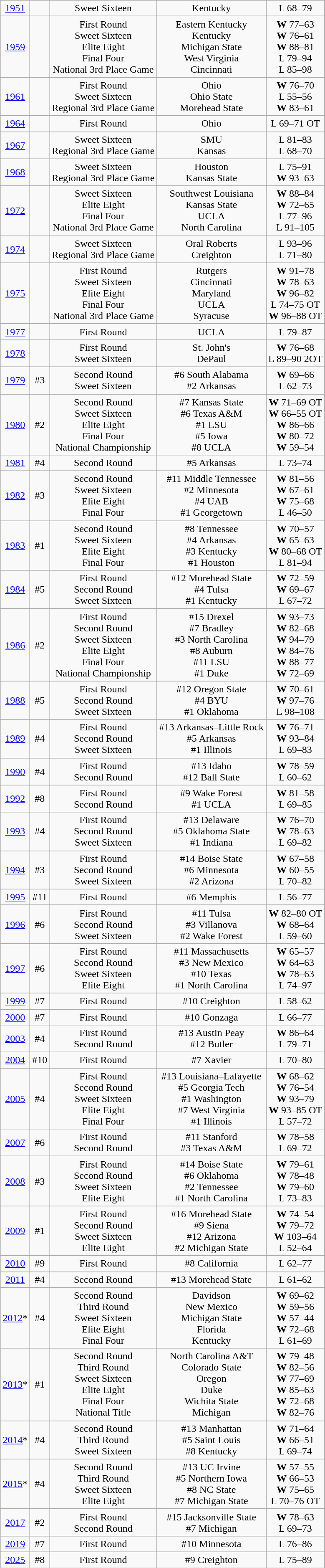<table class="wikitable">
<tr style="text-align:center;">
<td><a href='#'>1951</a></td>
<td></td>
<td>Sweet Sixteen</td>
<td>Kentucky</td>
<td>L 68–79</td>
</tr>
<tr style="text-align:center;">
<td><a href='#'>1959</a></td>
<td></td>
<td>First Round<br>Sweet Sixteen<br>Elite Eight<br>Final Four<br>National 3rd Place Game</td>
<td>Eastern Kentucky<br>Kentucky<br>Michigan State<br>West Virginia<br>Cincinnati</td>
<td><strong>W</strong> 77–63<br><strong>W</strong> 76–61<br><strong>W</strong> 88–81<br>L 79–94<br>L 85–98</td>
</tr>
<tr style="text-align:center;">
<td><a href='#'>1961</a></td>
<td></td>
<td>First Round<br>Sweet Sixteen<br>Regional 3rd Place Game</td>
<td>Ohio<br>Ohio State<br>Morehead State</td>
<td><strong>W</strong> 76–70<br>L 55–56<br><strong>W</strong> 83–61</td>
</tr>
<tr style="text-align:center;">
<td><a href='#'>1964</a></td>
<td></td>
<td>First Round</td>
<td>Ohio</td>
<td>L 69–71 OT</td>
</tr>
<tr style="text-align:center;">
<td><a href='#'>1967</a></td>
<td></td>
<td>Sweet Sixteen<br>Regional 3rd Place Game</td>
<td>SMU<br>Kansas</td>
<td>L 81–83<br>L 68–70</td>
</tr>
<tr style="text-align:center;">
<td><a href='#'>1968</a></td>
<td></td>
<td>Sweet Sixteen<br>Regional 3rd Place Game</td>
<td>Houston<br>Kansas State</td>
<td>L 75–91<br><strong>W</strong> 93–63</td>
</tr>
<tr style="text-align:center;">
<td><a href='#'>1972</a></td>
<td></td>
<td>Sweet Sixteen<br>Elite Eight<br>Final Four<br>National 3rd Place Game</td>
<td>Southwest Louisiana<br>Kansas State<br>UCLA<br>North Carolina</td>
<td><strong>W</strong> 88–84<br><strong>W</strong> 72–65<br>L 77–96<br>L 91–105</td>
</tr>
<tr style="text-align:center;">
<td><a href='#'>1974</a></td>
<td></td>
<td>Sweet Sixteen<br>Regional 3rd Place Game</td>
<td>Oral Roberts<br>Creighton</td>
<td>L 93–96<br>L 71–80</td>
</tr>
<tr style="text-align:center;">
<td><a href='#'>1975</a></td>
<td></td>
<td>First Round<br>Sweet Sixteen<br>Elite Eight<br>Final Four<br>National 3rd Place Game</td>
<td>Rutgers<br>Cincinnati<br>Maryland<br>UCLA<br>Syracuse</td>
<td><strong>W</strong> 91–78<br><strong>W</strong> 78–63<br><strong>W</strong> 96–82<br>L 74–75 OT<br><strong>W</strong> 96–88 OT</td>
</tr>
<tr style="text-align:center;">
<td><a href='#'>1977</a></td>
<td></td>
<td>First Round</td>
<td>UCLA</td>
<td>L 79–87</td>
</tr>
<tr style="text-align:center;">
<td><a href='#'>1978</a></td>
<td></td>
<td>First Round<br>Sweet Sixteen</td>
<td>St. John's<br>DePaul</td>
<td><strong>W</strong> 76–68<br>L 89–90 2OT</td>
</tr>
<tr style="text-align:center;">
<td><a href='#'>1979</a></td>
<td>#3</td>
<td>Second Round<br>Sweet Sixteen</td>
<td>#6 South Alabama<br>#2 Arkansas</td>
<td><strong>W</strong> 69–66<br>L 62–73</td>
</tr>
<tr style="text-align:center;">
<td><a href='#'>1980</a></td>
<td>#2</td>
<td>Second Round<br>Sweet Sixteen<br>Elite Eight<br>Final Four<br>National Championship</td>
<td>#7 Kansas State<br>#6 Texas A&M<br>#1 LSU<br>#5 Iowa<br>#8 UCLA</td>
<td><strong>W</strong> 71–69 OT<br><strong>W</strong> 66–55 OT<br><strong>W</strong> 86–66<br><strong>W</strong> 80–72<br><strong>W</strong> 59–54</td>
</tr>
<tr style="text-align:center;">
<td><a href='#'>1981</a></td>
<td>#4</td>
<td>Second Round</td>
<td>#5 Arkansas</td>
<td>L 73–74</td>
</tr>
<tr style="text-align:center;">
<td><a href='#'>1982</a></td>
<td>#3</td>
<td>Second Round<br>Sweet Sixteen<br>Elite Eight<br>Final Four</td>
<td>#11 Middle Tennessee<br>#2 Minnesota<br>#4 UAB<br>#1 Georgetown</td>
<td><strong>W</strong> 81–56<br><strong>W</strong> 67–61<br><strong>W</strong> 75–68<br>L 46–50</td>
</tr>
<tr style="text-align:center;">
<td><a href='#'>1983</a></td>
<td>#1</td>
<td>Second Round<br>Sweet Sixteen<br>Elite Eight<br>Final Four</td>
<td>#8 Tennessee<br>#4 Arkansas<br>#3 Kentucky<br>#1 Houston</td>
<td><strong>W</strong> 70–57<br><strong>W</strong> 65–63<br><strong>W</strong> 80–68 OT<br>L 81–94</td>
</tr>
<tr style="text-align:center;">
<td><a href='#'>1984</a></td>
<td>#5</td>
<td>First Round<br>Second Round<br>Sweet Sixteen</td>
<td>#12 Morehead State<br>#4 Tulsa<br>#1 Kentucky</td>
<td><strong>W</strong> 72–59<br><strong>W</strong> 69–67<br>L 67–72</td>
</tr>
<tr style="text-align:center;">
<td><a href='#'>1986</a></td>
<td>#2</td>
<td>First Round<br>Second Round<br>Sweet Sixteen<br>Elite Eight<br>Final Four<br>National Championship</td>
<td>#15 Drexel<br>#7 Bradley<br>#3 North Carolina<br>#8 Auburn<br>#11 LSU<br>#1 Duke</td>
<td><strong>W</strong> 93–73<br><strong>W</strong> 82–68<br><strong>W</strong> 94–79<br><strong>W</strong> 84–76<br><strong>W</strong> 88–77<br><strong>W</strong> 72–69</td>
</tr>
<tr style="text-align:center;">
<td><a href='#'>1988</a></td>
<td>#5</td>
<td>First Round<br>Second Round<br>Sweet Sixteen</td>
<td>#12 Oregon State<br>#4 BYU<br>#1 Oklahoma</td>
<td><strong>W</strong> 70–61<br><strong>W</strong> 97–76<br>L 98–108</td>
</tr>
<tr style="text-align:center;">
<td><a href='#'>1989</a></td>
<td>#4</td>
<td>First Round<br>Second Round<br>Sweet Sixteen</td>
<td>#13 Arkansas–Little Rock<br>#5 Arkansas<br>#1 Illinois</td>
<td><strong>W</strong> 76–71<br><strong>W</strong> 93–84<br>L 69–83</td>
</tr>
<tr style="text-align:center;">
<td><a href='#'>1990</a></td>
<td>#4</td>
<td>First Round<br>Second Round</td>
<td>#13 Idaho<br>#12 Ball State</td>
<td><strong>W</strong> 78–59<br>L 60–62</td>
</tr>
<tr style="text-align:center;">
<td><a href='#'>1992</a></td>
<td>#8</td>
<td>First Round<br>Second Round</td>
<td>#9 Wake Forest<br>#1 UCLA</td>
<td><strong>W</strong> 81–58<br>L 69–85</td>
</tr>
<tr style="text-align:center;">
<td><a href='#'>1993</a></td>
<td>#4</td>
<td>First Round<br>Second Round<br>Sweet Sixteen</td>
<td>#13 Delaware<br>#5 Oklahoma State<br>#1 Indiana</td>
<td><strong>W</strong> 76–70<br><strong>W</strong> 78–63<br>L 69–82</td>
</tr>
<tr style="text-align:center;">
<td><a href='#'>1994</a></td>
<td>#3</td>
<td>First Round<br>Second Round<br>Sweet Sixteen</td>
<td>#14 Boise State<br>#6 Minnesota<br>#2 Arizona</td>
<td><strong>W</strong> 67–58<br><strong>W</strong> 60–55<br>L 70–82</td>
</tr>
<tr style="text-align:center;">
<td><a href='#'>1995</a></td>
<td>#11</td>
<td>First Round</td>
<td>#6 Memphis</td>
<td>L 56–77</td>
</tr>
<tr style="text-align:center;">
<td><a href='#'>1996</a></td>
<td>#6</td>
<td>First Round<br>Second Round<br>Sweet Sixteen</td>
<td>#11 Tulsa<br>#3 Villanova<br>#2 Wake Forest</td>
<td><strong>W</strong> 82–80 OT<br><strong>W</strong> 68–64<br>L 59–60</td>
</tr>
<tr style="text-align:center;">
<td><a href='#'>1997</a></td>
<td>#6</td>
<td>First Round<br>Second Round<br>Sweet Sixteen<br>Elite Eight</td>
<td>#11 Massachusetts<br>#3 New Mexico<br>#10 Texas<br>#1 North Carolina</td>
<td><strong>W</strong> 65–57<br><strong>W</strong> 64–63<br><strong>W</strong> 78–63<br>L 74–97</td>
</tr>
<tr style="text-align:center;">
<td><a href='#'>1999</a></td>
<td>#7</td>
<td>First Round</td>
<td>#10 Creighton</td>
<td>L 58–62</td>
</tr>
<tr style="text-align:center;">
<td><a href='#'>2000</a></td>
<td>#7</td>
<td>First Round</td>
<td>#10 Gonzaga</td>
<td>L 66–77</td>
</tr>
<tr style="text-align:center;">
<td><a href='#'>2003</a></td>
<td>#4</td>
<td>First Round<br>Second Round</td>
<td>#13 Austin Peay<br>#12 Butler</td>
<td><strong>W</strong> 86–64<br>L 79–71</td>
</tr>
<tr style="text-align:center;">
<td><a href='#'>2004</a></td>
<td>#10</td>
<td>First Round</td>
<td>#7 Xavier</td>
<td>L 70–80</td>
</tr>
<tr style="text-align:center;">
<td><a href='#'>2005</a></td>
<td>#4</td>
<td>First Round<br>Second Round<br>Sweet Sixteen<br>Elite Eight<br>Final Four</td>
<td>#13 Louisiana–Lafayette<br>#5 Georgia Tech<br>#1 Washington<br>#7 West Virginia<br>#1 Illinois</td>
<td><strong>W</strong> 68–62<br><strong>W</strong> 76–54<br><strong>W</strong> 93–79<br><strong>W</strong> 93–85 OT<br>L 57–72</td>
</tr>
<tr style="text-align:center;">
<td><a href='#'>2007</a></td>
<td>#6</td>
<td>First Round<br>Second Round</td>
<td>#11 Stanford<br>#3 Texas A&M</td>
<td><strong>W</strong> 78–58<br>L 69–72</td>
</tr>
<tr style="text-align:center;">
<td><a href='#'>2008</a></td>
<td>#3</td>
<td>First Round<br>Second Round<br>Sweet Sixteen<br>Elite Eight</td>
<td>#14 Boise State<br>#6 Oklahoma<br>#2 Tennessee<br>#1 North Carolina</td>
<td><strong>W</strong> 79–61<br><strong>W</strong> 78–48<br><strong>W</strong> 79–60<br>L 73–83</td>
</tr>
<tr style="text-align:center;">
<td><a href='#'>2009</a></td>
<td>#1</td>
<td>First Round<br>Second Round<br>Sweet Sixteen<br>Elite Eight</td>
<td>#16 Morehead State<br>#9 Siena<br>#12 Arizona<br>#2 Michigan State</td>
<td><strong>W</strong> 74–54<br><strong>W</strong> 79–72<br><strong>W</strong> 103–64<br>L 52–64</td>
</tr>
<tr style="text-align:center;">
<td><a href='#'>2010</a></td>
<td>#9</td>
<td>First Round</td>
<td>#8 California</td>
<td>L 62–77</td>
</tr>
<tr style="text-align:center;">
<td><a href='#'>2011</a></td>
<td>#4</td>
<td>Second Round</td>
<td>#13 Morehead State</td>
<td>L 61–62</td>
</tr>
<tr style="text-align:center;">
<td><a href='#'>2012</a>*</td>
<td>#4</td>
<td>Second Round<br>Third Round<br>Sweet Sixteen<br> Elite Eight<br> Final Four</td>
<td>Davidson <br>New Mexico<br>Michigan State<br>Florida<br>Kentucky</td>
<td><strong> W</strong> 69–62<br><strong> W</strong> 59–56<br><strong> W</strong> 57–44<br><strong> W</strong> 72–68<br> L 61–69</td>
</tr>
<tr style="text-align:center;">
<td><a href='#'>2013</a>*</td>
<td>#1</td>
<td>Second Round<br>Third Round<br>Sweet Sixteen<br> Elite Eight<br> Final Four<br> National Title</td>
<td>North Carolina A&T <br>Colorado State<br>Oregon<br>Duke<br>Wichita State<br>Michigan</td>
<td><strong> W</strong> 79–48<br><strong> W</strong> 82–56<br><strong> W</strong> 77–69<br><strong> W</strong> 85–63<br><strong> W</strong> 72–68<br><strong> W</strong> 82–76</td>
</tr>
<tr style="text-align:center;">
<td><a href='#'>2014</a>*</td>
<td>#4</td>
<td>Second Round<br>Third Round<br>Sweet Sixteen</td>
<td>#13 Manhattan<br>#5 Saint Louis<br>#8 Kentucky</td>
<td><strong> W</strong> 71–64<br><strong> W</strong> 66–51<br> L 69–74</td>
</tr>
<tr style="text-align:center;">
<td><a href='#'>2015</a>*</td>
<td>#4</td>
<td>Second Round<br>Third Round<br>Sweet Sixteen<br>Elite Eight</td>
<td>#13 UC Irvine<br>#5 Northern Iowa<br>#8 NC State<br>#7 Michigan State</td>
<td><strong> W</strong> 57–55<br><strong> W</strong> 66–53<br><strong> W</strong> 75–65<br> L 70–76 OT</td>
</tr>
<tr style="text-align:center;">
<td><a href='#'>2017</a></td>
<td>#2</td>
<td>First Round<br>Second Round</td>
<td>#15 Jacksonville State<br>#7 Michigan</td>
<td><strong>W</strong> 78–63<br>L 69–73</td>
</tr>
<tr style="text-align:center;">
<td><a href='#'>2019</a></td>
<td>#7</td>
<td>First Round</td>
<td>#10 Minnesota</td>
<td>L 76–86</td>
</tr>
<tr style="text-align:center;">
<td><a href='#'>2025</a></td>
<td>#8</td>
<td>First Round</td>
<td>#9 Creighton</td>
<td>L 75–89</td>
</tr>
</table>
